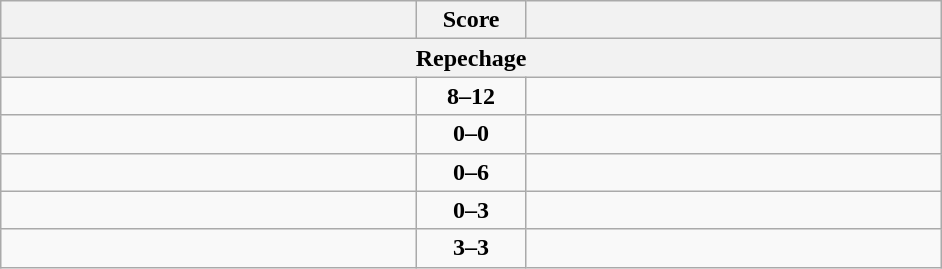<table class="wikitable" style="text-align: left;">
<tr>
<th align="right" width="270"></th>
<th width="65">Score</th>
<th align="left" width="270"></th>
</tr>
<tr>
<th colspan="3">Repechage</th>
</tr>
<tr>
<td></td>
<td align=center><strong>8–12</strong></td>
<td><strong></strong></td>
</tr>
<tr>
<td></td>
<td align=center><strong>0–0</strong></td>
<td><strong></strong></td>
</tr>
<tr>
<td></td>
<td align=center><strong>0–6</strong></td>
<td><strong></strong></td>
</tr>
<tr>
<td></td>
<td align=center><strong>0–3</strong></td>
<td><strong></strong></td>
</tr>
<tr>
<td></td>
<td align=center><strong>3–3</strong></td>
<td><strong></strong></td>
</tr>
</table>
